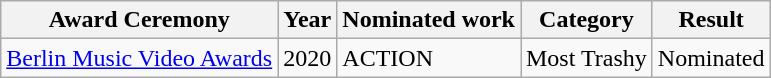<table class="wikitable">
<tr>
<th>Award Ceremony</th>
<th>Year</th>
<th>Nominated work</th>
<th>Category</th>
<th>Result</th>
</tr>
<tr>
<td><a href='#'>Berlin Music Video Awards</a></td>
<td>2020</td>
<td>ACTION</td>
<td>Most Trashy</td>
<td>Nominated</td>
</tr>
</table>
